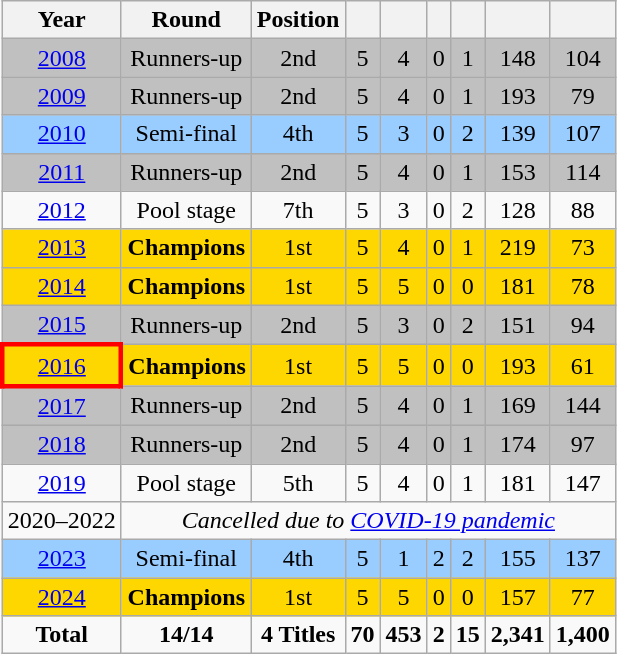<table class="wikitable" style="text-align: center;">
<tr>
<th>Year</th>
<th>Round</th>
<th>Position</th>
<th></th>
<th></th>
<th></th>
<th></th>
<th></th>
<th></th>
</tr>
<tr bgcolor=Silver>
<td> <a href='#'>2008</a></td>
<td>Runners-up</td>
<td>2nd</td>
<td>5</td>
<td>4</td>
<td>0</td>
<td>1</td>
<td>148</td>
<td>104</td>
</tr>
<tr bgcolor=Silver>
<td> <a href='#'>2009</a></td>
<td>Runners-up</td>
<td>2nd</td>
<td>5</td>
<td>4</td>
<td>0</td>
<td>1</td>
<td>193</td>
<td>79</td>
</tr>
<tr bgcolor=#9acdff>
<td> <a href='#'>2010</a></td>
<td>Semi-final</td>
<td>4th</td>
<td>5</td>
<td>3</td>
<td>0</td>
<td>2</td>
<td>139</td>
<td>107</td>
</tr>
<tr bgcolor=Silver>
<td> <a href='#'>2011</a></td>
<td>Runners-up</td>
<td>2nd</td>
<td>5</td>
<td>4</td>
<td>0</td>
<td>1</td>
<td>153</td>
<td>114</td>
</tr>
<tr>
<td> <a href='#'>2012</a></td>
<td>Pool stage</td>
<td>7th</td>
<td>5</td>
<td>3</td>
<td>0</td>
<td>2</td>
<td>128</td>
<td>88</td>
</tr>
<tr bgcolor=Gold>
<td> <a href='#'>2013</a></td>
<td><strong>Champions</strong></td>
<td>1st</td>
<td>5</td>
<td>4</td>
<td>0</td>
<td>1</td>
<td>219</td>
<td>73</td>
</tr>
<tr bgcolor=Gold>
<td> <a href='#'>2014</a></td>
<td><strong>Champions</strong></td>
<td>1st</td>
<td>5</td>
<td>5</td>
<td>0</td>
<td>0</td>
<td>181</td>
<td>78</td>
</tr>
<tr bgcolor=Silver>
<td> <a href='#'>2015</a></td>
<td>Runners-up</td>
<td>2nd</td>
<td>5</td>
<td>3</td>
<td>0</td>
<td>2</td>
<td>151</td>
<td>94</td>
</tr>
<tr bgcolor=Gold>
<td style="border: 3px solid red"> <a href='#'>2016</a></td>
<td><strong>Champions</strong></td>
<td>1st</td>
<td>5</td>
<td>5</td>
<td>0</td>
<td>0</td>
<td>193</td>
<td>61</td>
</tr>
<tr bgcolor=Silver>
<td> <a href='#'>2017</a></td>
<td>Runners-up</td>
<td>2nd</td>
<td>5</td>
<td>4</td>
<td>0</td>
<td>1</td>
<td>169</td>
<td>144</td>
</tr>
<tr bgcolor=Silver>
<td> <a href='#'>2018</a></td>
<td>Runners-up</td>
<td>2nd</td>
<td>5</td>
<td>4</td>
<td>0</td>
<td>1</td>
<td>174</td>
<td>97</td>
</tr>
<tr>
<td> <a href='#'>2019</a></td>
<td>Pool stage</td>
<td>5th</td>
<td>5</td>
<td>4</td>
<td>0</td>
<td>1</td>
<td>181</td>
<td>147</td>
</tr>
<tr>
<td>2020–2022</td>
<td colspan=8><em>Cancelled due to <a href='#'>COVID-19 pandemic</a></em></td>
</tr>
<tr bgcolor=#9acdff>
<td> <a href='#'>2023</a></td>
<td>Semi-final</td>
<td>4th</td>
<td>5</td>
<td>1</td>
<td>2</td>
<td>2</td>
<td>155</td>
<td>137</td>
</tr>
<tr bgcolor=Gold>
<td> <a href='#'>2024</a></td>
<td><strong>Champions</strong></td>
<td>1st</td>
<td>5</td>
<td>5</td>
<td>0</td>
<td>0</td>
<td>157</td>
<td>77</td>
</tr>
<tr>
<td><strong>Total</strong></td>
<td><strong>14/14</strong></td>
<td><strong>4 Titles</strong></td>
<td><strong>70</strong></td>
<td><strong>453</strong></td>
<td><strong>2</strong></td>
<td><strong>15</strong></td>
<td><strong>2,341</strong></td>
<td><strong>1,400</strong></td>
</tr>
</table>
